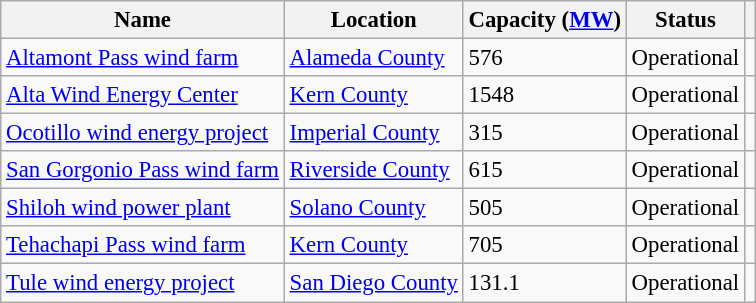<table class="wikitable sortable" style="font-size:95%;">
<tr>
<th>Name</th>
<th>Location</th>
<th>Capacity (<a href='#'>MW</a>)</th>
<th>Status</th>
<th></th>
</tr>
<tr>
<td><a href='#'>Altamont Pass wind farm</a></td>
<td><a href='#'>Alameda County</a></td>
<td>576</td>
<td>Operational</td>
<td></td>
</tr>
<tr>
<td><a href='#'>Alta Wind Energy Center</a></td>
<td><a href='#'>Kern County</a></td>
<td>1548</td>
<td>Operational</td>
<td></td>
</tr>
<tr>
<td><a href='#'>Ocotillo wind energy project</a></td>
<td><a href='#'>Imperial County</a></td>
<td>315</td>
<td>Operational</td>
<td></td>
</tr>
<tr>
<td><a href='#'>San Gorgonio Pass wind farm</a></td>
<td><a href='#'>Riverside County</a></td>
<td>615</td>
<td>Operational</td>
<td></td>
</tr>
<tr>
<td><a href='#'>Shiloh wind power plant</a></td>
<td><a href='#'>Solano County</a></td>
<td>505</td>
<td>Operational</td>
<td></td>
</tr>
<tr>
<td><a href='#'>Tehachapi Pass wind farm</a></td>
<td><a href='#'>Kern County</a></td>
<td>705</td>
<td>Operational</td>
<td></td>
</tr>
<tr>
<td><a href='#'>Tule wind energy project</a></td>
<td><a href='#'>San Diego County</a></td>
<td>131.1</td>
<td>Operational</td>
<td></td>
</tr>
</table>
